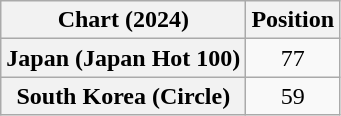<table class="wikitable sortable plainrowheaders" style="text-align:center">
<tr>
<th scope="col">Chart (2024)</th>
<th scope="col">Position</th>
</tr>
<tr>
<th scope="row">Japan (Japan Hot 100)</th>
<td>77</td>
</tr>
<tr>
<th scope="row">South Korea (Circle)</th>
<td>59</td>
</tr>
</table>
